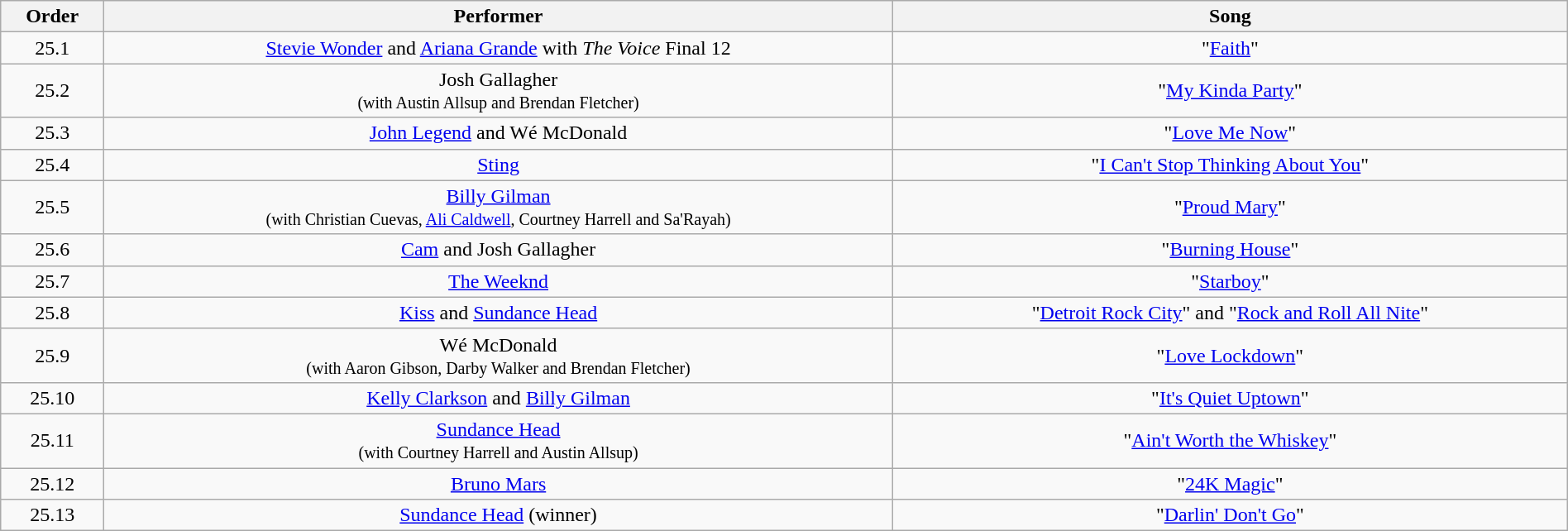<table class="wikitable" style="text-align:center; width:100%;">
<tr>
<th>Order</th>
<th>Performer</th>
<th>Song</th>
</tr>
<tr>
<td>25.1</td>
<td><a href='#'>Stevie Wonder</a> and <a href='#'>Ariana Grande</a> with <em>The Voice</em> Final 12</td>
<td>"<a href='#'>Faith</a>"</td>
</tr>
<tr>
<td>25.2</td>
<td>Josh Gallagher <br><small>(with Austin Allsup and Brendan Fletcher)</small></td>
<td>"<a href='#'>My Kinda Party</a>"</td>
</tr>
<tr>
<td>25.3</td>
<td><a href='#'>John Legend</a> and Wé McDonald</td>
<td>"<a href='#'>Love Me Now</a>"</td>
</tr>
<tr>
<td>25.4</td>
<td><a href='#'>Sting</a></td>
<td>"<a href='#'>I Can't Stop Thinking About You</a>"</td>
</tr>
<tr>
<td>25.5</td>
<td><a href='#'>Billy Gilman</a> <br><small>(with Christian Cuevas, <a href='#'>Ali Caldwell</a>, Courtney Harrell and Sa'Rayah)</small></td>
<td>"<a href='#'>Proud Mary</a>"</td>
</tr>
<tr>
<td>25.6</td>
<td><a href='#'>Cam</a> and Josh Gallagher</td>
<td>"<a href='#'>Burning House</a>"</td>
</tr>
<tr>
<td>25.7</td>
<td><a href='#'>The Weeknd</a></td>
<td>"<a href='#'>Starboy</a>"</td>
</tr>
<tr>
<td>25.8</td>
<td><a href='#'>Kiss</a> and <a href='#'>Sundance Head</a></td>
<td>"<a href='#'>Detroit Rock City</a>" and "<a href='#'>Rock and Roll All Nite</a>"</td>
</tr>
<tr>
<td>25.9</td>
<td>Wé McDonald <br><small>(with Aaron Gibson, Darby Walker and Brendan Fletcher)</small></td>
<td>"<a href='#'>Love Lockdown</a>"</td>
</tr>
<tr>
<td>25.10</td>
<td><a href='#'>Kelly Clarkson</a> and <a href='#'>Billy Gilman</a></td>
<td>"<a href='#'>It's Quiet Uptown</a>"</td>
</tr>
<tr>
<td>25.11</td>
<td><a href='#'>Sundance Head</a> <br><small>(with Courtney Harrell and Austin Allsup)</small></td>
<td>"<a href='#'>Ain't Worth the Whiskey</a>"</td>
</tr>
<tr>
<td>25.12</td>
<td><a href='#'>Bruno Mars</a></td>
<td>"<a href='#'>24K Magic</a>"</td>
</tr>
<tr>
<td>25.13</td>
<td><a href='#'>Sundance Head</a> (winner)</td>
<td>"<a href='#'>Darlin' Don't Go</a>"</td>
</tr>
</table>
